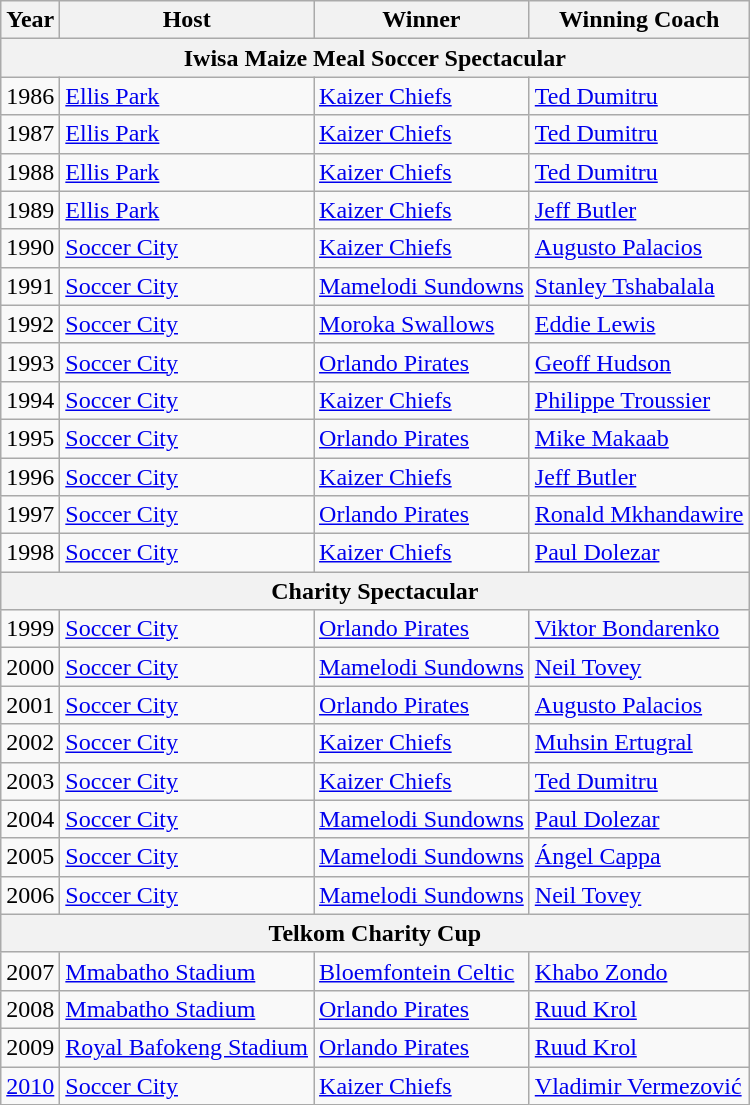<table class="wikitable">
<tr>
<th>Year</th>
<th>Host</th>
<th>Winner</th>
<th>Winning Coach</th>
</tr>
<tr>
<th colspan="4">Iwisa Maize Meal Soccer Spectacular</th>
</tr>
<tr>
<td>1986</td>
<td><a href='#'>Ellis Park</a></td>
<td><a href='#'>Kaizer Chiefs</a></td>
<td><a href='#'>Ted Dumitru</a></td>
</tr>
<tr>
<td>1987</td>
<td><a href='#'>Ellis Park</a></td>
<td><a href='#'>Kaizer Chiefs</a></td>
<td><a href='#'>Ted Dumitru</a></td>
</tr>
<tr>
<td>1988</td>
<td><a href='#'>Ellis Park</a></td>
<td><a href='#'>Kaizer Chiefs</a></td>
<td><a href='#'>Ted Dumitru</a></td>
</tr>
<tr>
<td>1989</td>
<td><a href='#'>Ellis Park</a></td>
<td><a href='#'>Kaizer Chiefs</a></td>
<td><a href='#'>Jeff Butler</a></td>
</tr>
<tr>
<td>1990</td>
<td><a href='#'>Soccer City</a></td>
<td><a href='#'>Kaizer Chiefs</a></td>
<td><a href='#'>Augusto Palacios</a></td>
</tr>
<tr>
<td>1991</td>
<td><a href='#'>Soccer City</a></td>
<td><a href='#'>Mamelodi Sundowns</a></td>
<td><a href='#'>Stanley Tshabalala</a></td>
</tr>
<tr>
<td>1992</td>
<td><a href='#'>Soccer City</a></td>
<td><a href='#'>Moroka Swallows</a></td>
<td><a href='#'>Eddie Lewis</a></td>
</tr>
<tr>
<td>1993</td>
<td><a href='#'>Soccer City</a></td>
<td><a href='#'>Orlando Pirates</a></td>
<td><a href='#'>Geoff Hudson</a></td>
</tr>
<tr>
<td>1994</td>
<td><a href='#'>Soccer City</a></td>
<td><a href='#'>Kaizer Chiefs</a></td>
<td><a href='#'>Philippe Troussier</a></td>
</tr>
<tr>
<td>1995</td>
<td><a href='#'>Soccer City</a></td>
<td><a href='#'>Orlando Pirates</a></td>
<td><a href='#'>Mike Makaab</a></td>
</tr>
<tr>
<td>1996</td>
<td><a href='#'>Soccer City</a></td>
<td><a href='#'>Kaizer Chiefs</a></td>
<td><a href='#'>Jeff Butler</a></td>
</tr>
<tr>
<td>1997</td>
<td><a href='#'>Soccer City</a></td>
<td><a href='#'>Orlando Pirates</a></td>
<td><a href='#'>Ronald Mkhandawire</a></td>
</tr>
<tr>
<td>1998</td>
<td><a href='#'>Soccer City</a></td>
<td><a href='#'>Kaizer Chiefs</a></td>
<td><a href='#'>Paul Dolezar</a></td>
</tr>
<tr>
<th colspan="4">Charity Spectacular</th>
</tr>
<tr>
<td>1999</td>
<td><a href='#'>Soccer City</a></td>
<td><a href='#'>Orlando Pirates</a></td>
<td><a href='#'>Viktor Bondarenko</a></td>
</tr>
<tr>
<td>2000</td>
<td><a href='#'>Soccer City</a></td>
<td><a href='#'>Mamelodi Sundowns</a></td>
<td><a href='#'>Neil Tovey</a></td>
</tr>
<tr>
<td>2001</td>
<td><a href='#'>Soccer City</a></td>
<td><a href='#'>Orlando Pirates</a></td>
<td><a href='#'>Augusto Palacios</a></td>
</tr>
<tr>
<td>2002</td>
<td><a href='#'>Soccer City</a></td>
<td><a href='#'>Kaizer Chiefs</a></td>
<td><a href='#'>Muhsin Ertugral</a></td>
</tr>
<tr>
<td>2003</td>
<td><a href='#'>Soccer City</a></td>
<td><a href='#'>Kaizer Chiefs</a></td>
<td><a href='#'>Ted Dumitru</a></td>
</tr>
<tr>
<td>2004</td>
<td><a href='#'>Soccer City</a></td>
<td><a href='#'>Mamelodi Sundowns</a></td>
<td><a href='#'>Paul Dolezar</a></td>
</tr>
<tr>
<td>2005</td>
<td><a href='#'>Soccer City</a></td>
<td><a href='#'>Mamelodi Sundowns</a></td>
<td><a href='#'>Ángel Cappa</a></td>
</tr>
<tr>
<td>2006</td>
<td><a href='#'>Soccer City</a></td>
<td><a href='#'>Mamelodi Sundowns</a></td>
<td><a href='#'>Neil Tovey</a></td>
</tr>
<tr>
<th colspan="4">Telkom Charity Cup</th>
</tr>
<tr>
<td>2007</td>
<td><a href='#'>Mmabatho Stadium</a></td>
<td><a href='#'>Bloemfontein Celtic</a></td>
<td><a href='#'>Khabo Zondo</a></td>
</tr>
<tr>
<td>2008</td>
<td><a href='#'>Mmabatho Stadium</a></td>
<td><a href='#'>Orlando Pirates</a></td>
<td><a href='#'>Ruud Krol</a></td>
</tr>
<tr>
<td>2009</td>
<td><a href='#'>Royal Bafokeng Stadium</a></td>
<td><a href='#'>Orlando Pirates</a></td>
<td><a href='#'>Ruud Krol</a></td>
</tr>
<tr>
<td><a href='#'>2010</a></td>
<td><a href='#'>Soccer City</a></td>
<td><a href='#'>Kaizer Chiefs</a></td>
<td><a href='#'>Vladimir Vermezović</a></td>
</tr>
</table>
